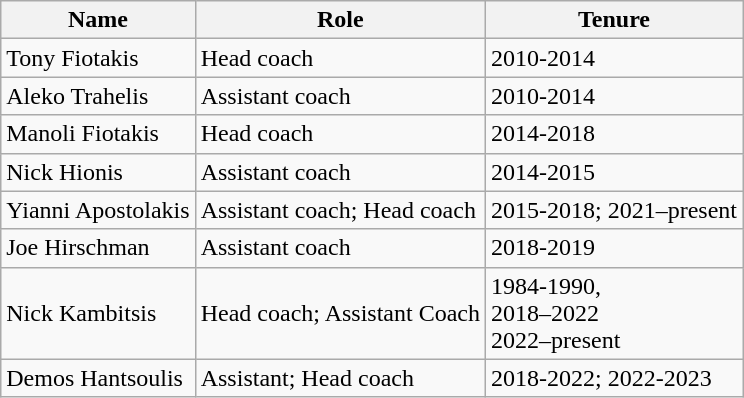<table class="wikitable">
<tr>
<th>Name</th>
<th>Role</th>
<th>Tenure</th>
</tr>
<tr>
<td>Tony Fiotakis</td>
<td>Head coach</td>
<td>2010-2014</td>
</tr>
<tr>
<td>Aleko Trahelis</td>
<td>Assistant coach</td>
<td>2010-2014</td>
</tr>
<tr>
<td>Manoli Fiotakis</td>
<td>Head coach</td>
<td>2014-2018</td>
</tr>
<tr>
<td>Nick Hionis</td>
<td>Assistant coach</td>
<td>2014-2015</td>
</tr>
<tr>
<td>Yianni Apostolakis</td>
<td>Assistant coach; Head coach</td>
<td>2015-2018; 2021–present</td>
</tr>
<tr>
<td>Joe Hirschman</td>
<td>Assistant coach</td>
<td>2018-2019</td>
</tr>
<tr>
<td>Nick Kambitsis</td>
<td>Head coach; Assistant Coach</td>
<td>1984-1990,<br>2018–2022<br>2022–present</td>
</tr>
<tr>
<td>Demos Hantsoulis</td>
<td>Assistant; Head coach</td>
<td>2018-2022; 2022-2023</td>
</tr>
</table>
